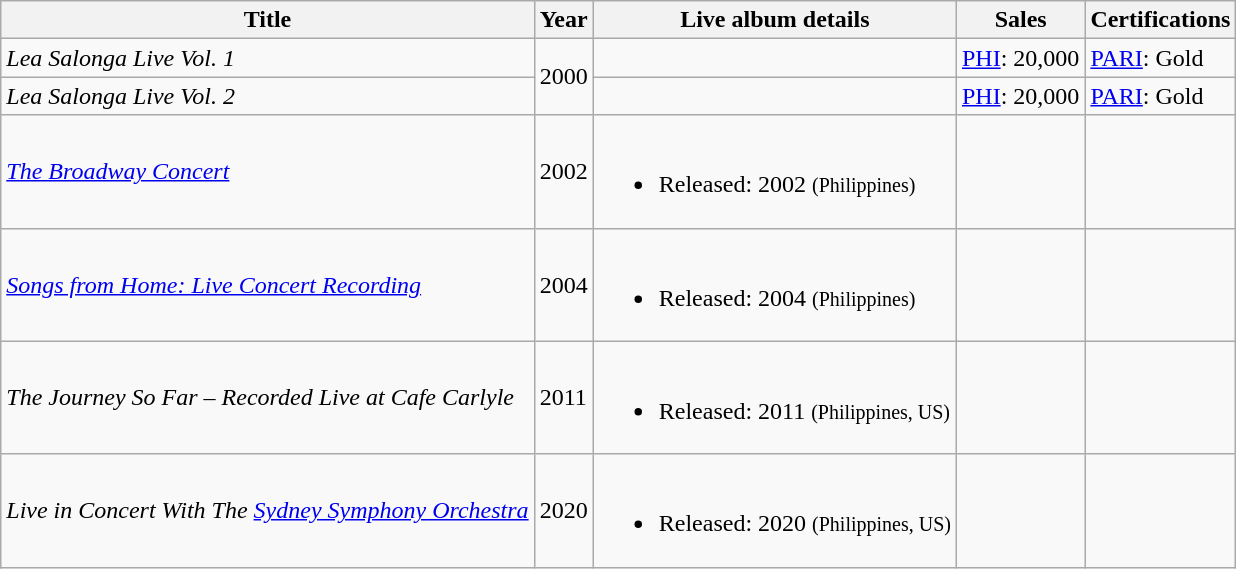<table class="wikitable">
<tr>
<th>Title</th>
<th>Year</th>
<th>Live album details</th>
<th>Sales</th>
<th>Certifications</th>
</tr>
<tr>
<td><em>Lea Salonga Live Vol. 1</em></td>
<td rowspan="2">2000</td>
<td></td>
<td><a href='#'>PHI</a>: 20,000</td>
<td><a href='#'>PARI</a>: Gold</td>
</tr>
<tr>
<td><em>Lea Salonga Live Vol. 2</em></td>
<td></td>
<td><a href='#'>PHI</a>: 20,000</td>
<td><a href='#'>PARI</a>: Gold</td>
</tr>
<tr>
<td align="left"><em><a href='#'>The Broadway Concert</a></em></td>
<td>2002</td>
<td><br><ul><li>Released: 2002 <small>(Philippines)</small></li></ul></td>
<td></td>
<td></td>
</tr>
<tr>
<td align="left"><em><a href='#'>Songs from Home: Live Concert Recording</a></em></td>
<td>2004</td>
<td><br><ul><li>Released: 2004 <small>(Philippines)</small></li></ul></td>
<td></td>
<td></td>
</tr>
<tr>
<td align="left"><em>The Journey So Far – Recorded Live at Cafe Carlyle</em></td>
<td>2011</td>
<td><br><ul><li>Released: 2011 <small>(Philippines, US)</small></li></ul></td>
<td></td>
<td></td>
</tr>
<tr>
<td align="left"><em>Live in Concert With The <a href='#'>Sydney Symphony Orchestra</a></em></td>
<td>2020</td>
<td><br><ul><li>Released: 2020 <small>(Philippines, US)</small></li></ul></td>
<td></td>
<td></td>
</tr>
</table>
